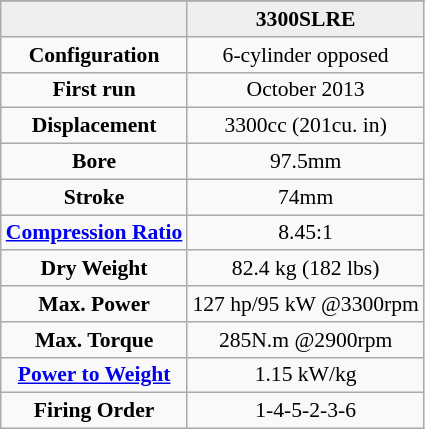<table class="wikitable" style="text-align:center;font-size:90%;">
<tr>
</tr>
<tr style="background-color:#efefef">
<td></td>
<td><strong>3300SLRE</strong></td>
</tr>
<tr>
<td><strong>Configuration</strong></td>
<td>6-cylinder opposed</td>
</tr>
<tr>
<td><strong>First run</strong></td>
<td>October 2013</td>
</tr>
<tr>
<td><strong>Displacement</strong></td>
<td>3300cc (201cu. in)</td>
</tr>
<tr>
<td><strong>Bore</strong></td>
<td>97.5mm</td>
</tr>
<tr>
<td><strong>Stroke</strong></td>
<td>74mm</td>
</tr>
<tr>
<td><strong><a href='#'>Compression Ratio</a></strong></td>
<td>8.45:1</td>
</tr>
<tr>
<td><strong>Dry Weight</strong></td>
<td>82.4 kg (182 lbs)</td>
</tr>
<tr>
<td><strong>Max. Power</strong></td>
<td>127 hp/95 kW @3300rpm</td>
</tr>
<tr>
<td><strong>Max. Torque</strong></td>
<td>285N.m @2900rpm</td>
</tr>
<tr>
<td><strong><a href='#'>Power to Weight</a></strong></td>
<td>1.15 kW/kg</td>
</tr>
<tr>
<td><strong>Firing Order</strong></td>
<td>1-4-5-2-3-6</td>
</tr>
</table>
